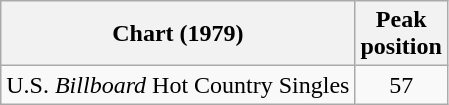<table class="wikitable sortable">
<tr>
<th align="left">Chart (1979)</th>
<th align="center">Peak<br>position</th>
</tr>
<tr>
<td align="left">U.S. <em>Billboard</em> Hot Country Singles</td>
<td align="center">57</td>
</tr>
</table>
